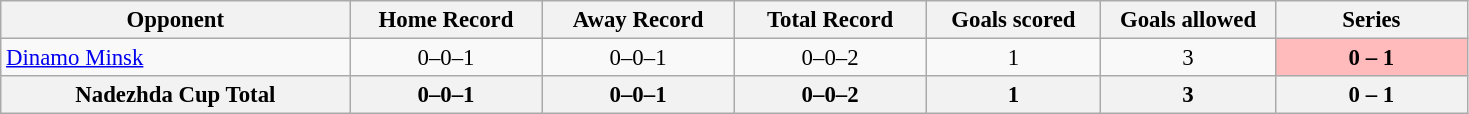<table class="wikitable" style="font-size: 95%; text-align: center">
<tr>
<th style="width: 20%">Opponent</th>
<th style="width: 11%">Home Record</th>
<th style="width: 11%">Away Record</th>
<th style="width: 11%">Total Record</th>
<th style="width: 10%">Goals scored</th>
<th style="width: 10%">Goals allowed</th>
<th style="width: 11%">Series</th>
</tr>
<tr>
<td style="text-align:left"><a href='#'>Dinamo Minsk</a></td>
<td>0–0–1</td>
<td>0–0–1</td>
<td>0–0–2</td>
<td>1</td>
<td>3</td>
<td bgcolor= ffbbbb><strong>0 – 1</strong></td>
</tr>
<tr>
<th>Nadezhda Cup Total</th>
<th>0–0–1</th>
<th>0–0–1</th>
<th>0–0–2</th>
<th>1</th>
<th>3</th>
<th>0 – 1</th>
</tr>
</table>
